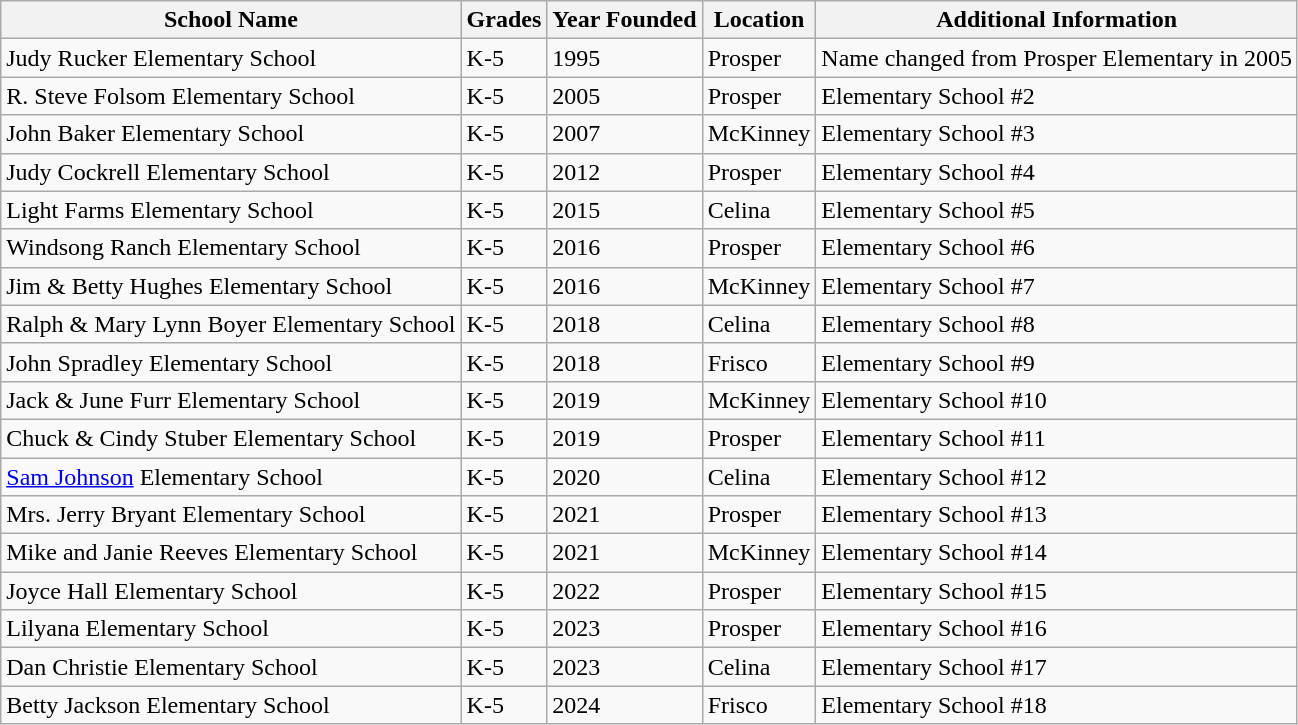<table class="wikitable sortable mw-collapsible">
<tr>
<th>School Name</th>
<th>Grades</th>
<th>Year Founded</th>
<th>Location</th>
<th>Additional Information</th>
</tr>
<tr>
<td>Judy Rucker Elementary School</td>
<td>K-5</td>
<td>1995</td>
<td>Prosper</td>
<td>Name changed from Prosper Elementary in 2005</td>
</tr>
<tr>
<td>R. Steve Folsom Elementary School</td>
<td>K-5</td>
<td>2005</td>
<td>Prosper</td>
<td>Elementary School #2</td>
</tr>
<tr>
<td>John Baker Elementary School</td>
<td>K-5</td>
<td>2007</td>
<td>McKinney</td>
<td>Elementary School #3</td>
</tr>
<tr>
<td>Judy Cockrell Elementary School</td>
<td>K-5</td>
<td>2012</td>
<td>Prosper</td>
<td>Elementary School #4</td>
</tr>
<tr>
<td>Light Farms Elementary School</td>
<td>K-5</td>
<td>2015</td>
<td>Celina</td>
<td>Elementary School #5</td>
</tr>
<tr>
<td>Windsong Ranch Elementary School</td>
<td>K-5</td>
<td>2016</td>
<td>Prosper</td>
<td>Elementary School #6</td>
</tr>
<tr>
<td>Jim & Betty Hughes Elementary School</td>
<td>K-5</td>
<td>2016</td>
<td>McKinney</td>
<td>Elementary School #7</td>
</tr>
<tr>
<td>Ralph & Mary Lynn Boyer Elementary School</td>
<td>K-5</td>
<td>2018</td>
<td>Celina</td>
<td>Elementary School #8</td>
</tr>
<tr>
<td>John Spradley Elementary School</td>
<td>K-5</td>
<td>2018</td>
<td>Frisco</td>
<td>Elementary School #9</td>
</tr>
<tr>
<td>Jack & June Furr Elementary School</td>
<td>K-5</td>
<td>2019</td>
<td>McKinney</td>
<td>Elementary School #10</td>
</tr>
<tr>
<td>Chuck & Cindy Stuber Elementary School</td>
<td>K-5</td>
<td>2019</td>
<td>Prosper</td>
<td>Elementary School #11</td>
</tr>
<tr>
<td><a href='#'>Sam Johnson</a> Elementary School</td>
<td>K-5</td>
<td>2020</td>
<td>Celina</td>
<td>Elementary School #12</td>
</tr>
<tr>
<td>Mrs. Jerry Bryant Elementary School</td>
<td>K-5</td>
<td>2021</td>
<td>Prosper</td>
<td>Elementary School #13</td>
</tr>
<tr>
<td>Mike and Janie Reeves Elementary School</td>
<td>K-5</td>
<td>2021</td>
<td>McKinney</td>
<td>Elementary School #14</td>
</tr>
<tr>
<td>Joyce Hall Elementary School</td>
<td>K-5</td>
<td>2022</td>
<td>Prosper</td>
<td>Elementary School #15</td>
</tr>
<tr>
<td>Lilyana Elementary School</td>
<td>K-5</td>
<td>2023</td>
<td>Prosper</td>
<td>Elementary School #16</td>
</tr>
<tr>
<td>Dan Christie Elementary School</td>
<td>K-5</td>
<td>2023</td>
<td>Celina</td>
<td>Elementary School #17</td>
</tr>
<tr>
<td>Betty Jackson Elementary School</td>
<td>K-5</td>
<td>2024</td>
<td>Frisco</td>
<td>Elementary School #18</td>
</tr>
</table>
